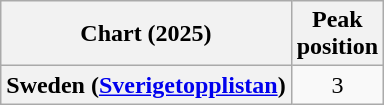<table class="wikitable plainrowheaders" style="text-align:center">
<tr>
<th scope="col">Chart (2025)</th>
<th scope="col">Peak<br>position</th>
</tr>
<tr>
<th scope="row">Sweden (<a href='#'>Sverigetopplistan</a>)</th>
<td>3</td>
</tr>
</table>
